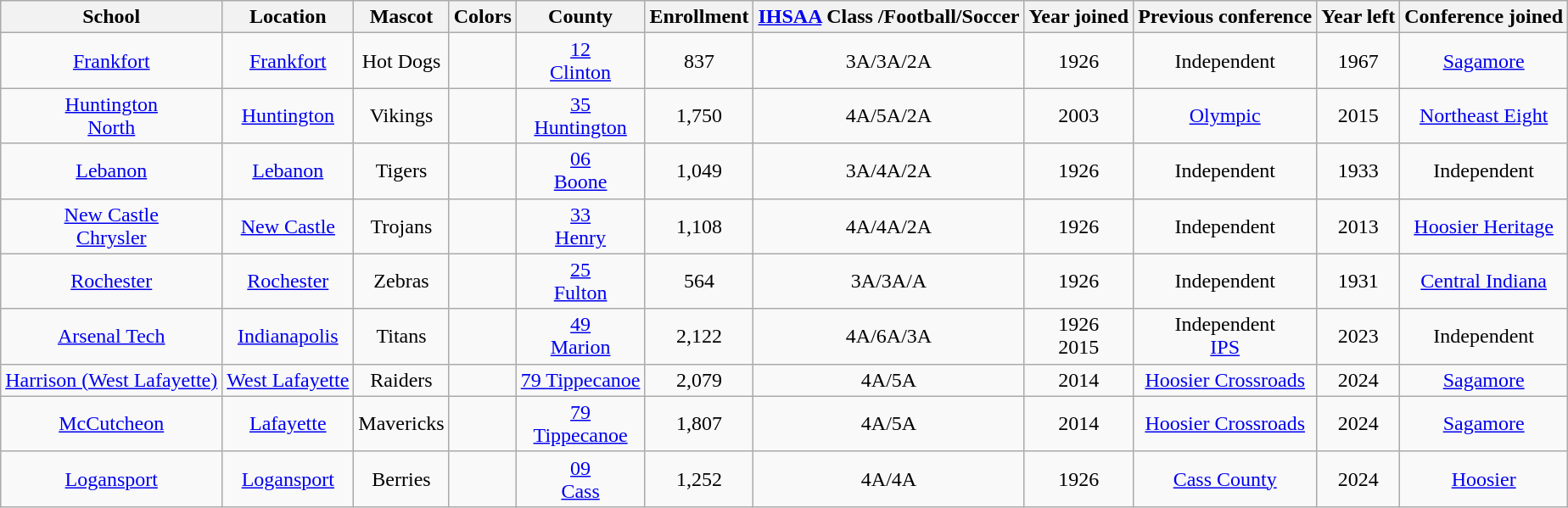<table class="wikitable" style="text-align:center;">
<tr>
<th>School</th>
<th>Location</th>
<th>Mascot</th>
<th>Colors</th>
<th>County</th>
<th>Enrollment</th>
<th><a href='#'>IHSAA</a> Class /Football/Soccer</th>
<th>Year joined</th>
<th>Previous conference</th>
<th>Year left</th>
<th>Conference joined</th>
</tr>
<tr>
<td><a href='#'>Frankfort</a></td>
<td><a href='#'>Frankfort</a></td>
<td>Hot Dogs</td>
<td>  </td>
<td><a href='#'>12<br> Clinton</a></td>
<td>837</td>
<td>3A/3A/2A</td>
<td>1926</td>
<td>Independent</td>
<td>1967</td>
<td><a href='#'>Sagamore</a></td>
</tr>
<tr>
<td><a href='#'>Huntington <br> North</a></td>
<td><a href='#'>Huntington</a></td>
<td>Vikings</td>
<td> </td>
<td><a href='#'>35<br> Huntington</a></td>
<td>1,750</td>
<td>4A/5A/2A</td>
<td>2003</td>
<td><a href='#'>Olympic</a></td>
<td>2015</td>
<td><a href='#'>Northeast Eight</a></td>
</tr>
<tr>
<td><a href='#'>Lebanon</a></td>
<td><a href='#'>Lebanon</a></td>
<td>Tigers</td>
<td> </td>
<td><a href='#'>06<br> Boone</a></td>
<td>1,049</td>
<td>3A/4A/2A</td>
<td>1926</td>
<td>Independent</td>
<td>1933</td>
<td>Independent</td>
</tr>
<tr>
<td><a href='#'>New Castle <br>Chrysler</a></td>
<td><a href='#'>New Castle</a></td>
<td>Trojans</td>
<td> </td>
<td><a href='#'>33<br> Henry</a></td>
<td>1,108</td>
<td>4A/4A/2A</td>
<td>1926</td>
<td>Independent</td>
<td>2013</td>
<td><a href='#'>Hoosier Heritage</a></td>
</tr>
<tr>
<td><a href='#'>Rochester</a></td>
<td><a href='#'>Rochester</a></td>
<td>Zebras</td>
<td>  </td>
<td><a href='#'>25<br> Fulton</a></td>
<td>564</td>
<td>3A/3A/A</td>
<td>1926</td>
<td>Independent</td>
<td>1931</td>
<td><a href='#'>Central Indiana</a></td>
</tr>
<tr>
<td><a href='#'>Arsenal Tech</a></td>
<td><a href='#'>Indianapolis</a></td>
<td>Titans</td>
<td> </td>
<td><a href='#'>49<br> Marion</a></td>
<td>2,122</td>
<td>4A/6A/3A</td>
<td>1926<br>2015</td>
<td>Independent<br><a href='#'>IPS</a></td>
<td>2023</td>
<td>Independent</td>
</tr>
<tr>
<td><a href='#'>Harrison (West Lafayette)</a></td>
<td><a href='#'>West Lafayette</a></td>
<td>Raiders</td>
<td> </td>
<td><a href='#'>79 Tippecanoe</a></td>
<td>2,079</td>
<td>4A/5A</td>
<td>2014</td>
<td><a href='#'>Hoosier Crossroads</a></td>
<td>2024</td>
<td><a href='#'>Sagamore</a></td>
</tr>
<tr>
<td><a href='#'>McCutcheon</a></td>
<td><a href='#'>Lafayette</a></td>
<td>Mavericks</td>
<td> </td>
<td><a href='#'>79<br> Tippecanoe</a></td>
<td>1,807</td>
<td>4A/5A</td>
<td>2014</td>
<td><a href='#'>Hoosier Crossroads</a></td>
<td>2024</td>
<td><a href='#'>Sagamore</a></td>
</tr>
<tr>
<td><a href='#'>Logansport</a></td>
<td><a href='#'>Logansport</a></td>
<td>Berries</td>
<td> </td>
<td><a href='#'>09 <br> Cass</a></td>
<td>1,252</td>
<td>4A/4A</td>
<td>1926</td>
<td><a href='#'>Cass County</a></td>
<td>2024</td>
<td><a href='#'>Hoosier</a></td>
</tr>
</table>
